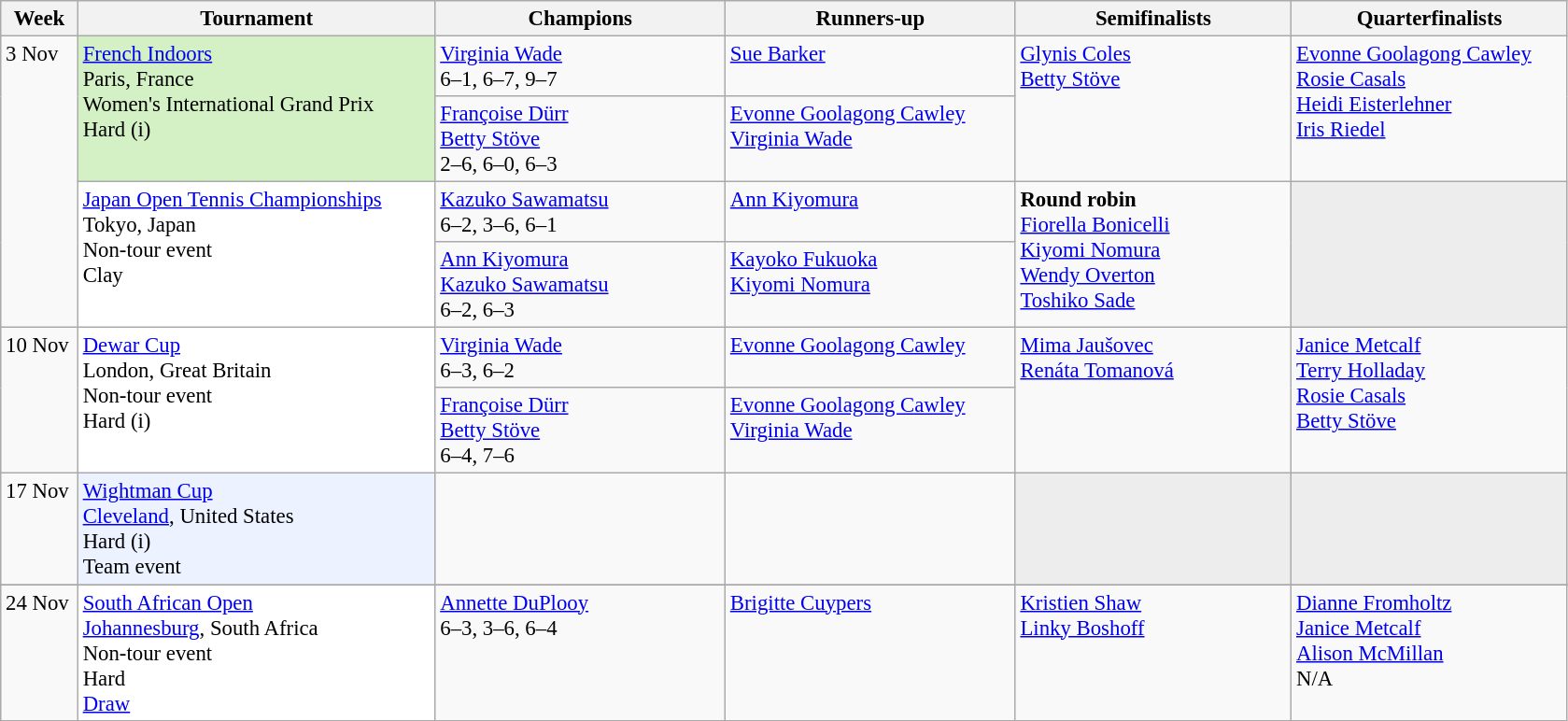<table class=wikitable style=font-size:95%>
<tr>
<th style="width:48px;">Week</th>
<th style="width:248px;">Tournament</th>
<th style="width:200px;">Champions</th>
<th style="width:200px;">Runners-up</th>
<th style="width:190px;">Semifinalists</th>
<th style="width:190px;">Quarterfinalists</th>
</tr>
<tr valign=top>
<td rowspan=4>3 Nov</td>
<td style="background:#D4F1C5;" rowspan="2"><a href='#'>French Indoors</a><br> Paris, France<br>Women's International Grand Prix<br>Hard (i)</td>
<td> <a href='#'>Virginia Wade</a><br>6–1, 6–7, 9–7</td>
<td> <a href='#'>Sue Barker</a></td>
<td rowspan=2> <a href='#'>Glynis Coles</a><br> <a href='#'>Betty Stöve</a></td>
<td rowspan=2> <a href='#'>Evonne Goolagong Cawley</a><br> <a href='#'>Rosie Casals</a><br> <a href='#'>Heidi Eisterlehner</a><br> <a href='#'>Iris Riedel</a></td>
</tr>
<tr valign=top>
<td> <a href='#'>Françoise Dürr</a> <br>  <a href='#'>Betty Stöve</a><br>2–6, 6–0, 6–3</td>
<td> <a href='#'>Evonne Goolagong Cawley</a> <br>  <a href='#'>Virginia Wade</a></td>
</tr>
<tr valign=top>
<td style="background:#fff;" rowspan="2"><a href='#'>Japan Open Tennis Championships</a><br> Tokyo, Japan<br>Non-tour event<br>Clay</td>
<td> <a href='#'>Kazuko Sawamatsu</a><br>6–2, 3–6, 6–1</td>
<td> <a href='#'>Ann Kiyomura</a></td>
<td rowspan=2><strong>Round robin</strong><br> <a href='#'>Fiorella Bonicelli</a><br> <a href='#'>Kiyomi Nomura</a><br> <a href='#'>Wendy Overton</a><br> <a href='#'>Toshiko Sade</a></td>
<td rowspan=2 style="background:#ededed;"></td>
</tr>
<tr valign=top>
<td> <a href='#'>Ann Kiyomura</a> <br>  <a href='#'>Kazuko Sawamatsu</a><br>6–2, 6–3</td>
<td> <a href='#'>Kayoko Fukuoka</a> <br>  <a href='#'>Kiyomi Nomura</a></td>
</tr>
<tr valign=top>
<td rowspan=2>10 Nov</td>
<td style="background:#fff;" rowspan="2"><a href='#'>Dewar Cup</a><br> London, Great Britain<br>Non-tour event<br>Hard (i)</td>
<td> <a href='#'>Virginia Wade</a><br>6–3, 6–2</td>
<td> <a href='#'>Evonne Goolagong Cawley</a></td>
<td rowspan=2> <a href='#'>Mima Jaušovec</a><br> <a href='#'>Renáta Tomanová</a></td>
<td rowspan=2> <a href='#'>Janice Metcalf</a><br> <a href='#'>Terry Holladay</a><br> <a href='#'>Rosie Casals</a><br> <a href='#'>Betty Stöve</a></td>
</tr>
<tr valign=top>
<td> <a href='#'>Françoise Dürr</a> <br>  <a href='#'>Betty Stöve</a><br>6–4, 7–6</td>
<td> <a href='#'>Evonne Goolagong Cawley</a> <br>  <a href='#'>Virginia Wade</a></td>
</tr>
<tr valign=top>
<td rowspan=1>17 Nov</td>
<td rowspan=1 style="background:#ECF2FF;"><a href='#'>Wightman Cup</a><br> <a href='#'>Cleveland</a>, United States<br>Hard (i)<br>Team event<br></td>
<td></td>
<td></td>
<td style="background:#ededed;"></td>
<td style="background:#ededed;"><br></td>
</tr>
<tr valign="top">
</tr>
<tr valign=top>
<td>24 Nov</td>
<td style="background:#fff;"><a href='#'>South African Open</a><br> <a href='#'>Johannesburg</a>, South Africa<br>Non-tour event<br>Hard<br><a href='#'>Draw</a></td>
<td> <a href='#'>Annette DuPlooy</a><br>6–3, 3–6, 6–4</td>
<td> <a href='#'>Brigitte Cuypers</a></td>
<td> <a href='#'>Kristien Shaw</a><br> <a href='#'>Linky Boshoff</a></td>
<td> <a href='#'>Dianne Fromholtz</a><br> <a href='#'>Janice Metcalf</a><br> <a href='#'>Alison McMillan</a><br>N/A</td>
</tr>
</table>
